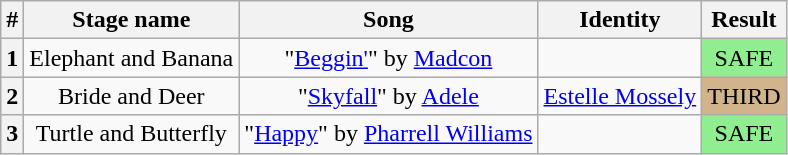<table class="wikitable plainrowheaders" style="text-align: center;">
<tr>
<th>#</th>
<th>Stage name</th>
<th>Song</th>
<th>Identity</th>
<th>Result</th>
</tr>
<tr>
<th>1</th>
<td>Elephant and Banana</td>
<td>"<a href='#'>Beggin'</a>" by <a href='#'>Madcon</a></td>
<td></td>
<td bgcolor=lightgreen>SAFE</td>
</tr>
<tr>
<th>2</th>
<td>Bride and Deer</td>
<td>"<a href='#'>Skyfall</a>" by <a href='#'>Adele</a></td>
<td><a href='#'>Estelle Mossely</a></td>
<td bgcolor=tan>THIRD</td>
</tr>
<tr>
<th>3</th>
<td>Turtle and Butterfly</td>
<td>"<a href='#'>Happy</a>" by <a href='#'>Pharrell Williams</a></td>
<td></td>
<td bgcolor=lightgreen>SAFE</td>
</tr>
</table>
